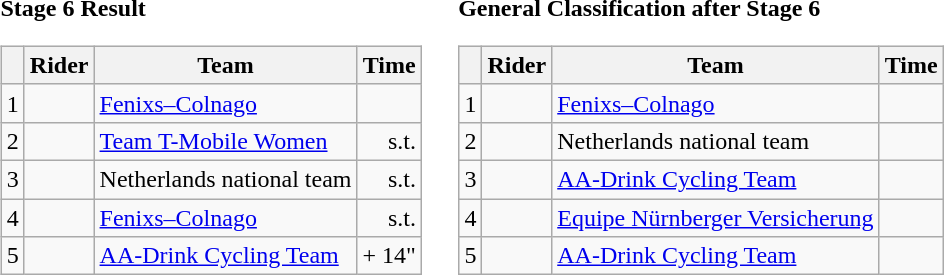<table>
<tr>
<td><strong>Stage 6 Result</strong><br><table class=wikitable>
<tr>
<th></th>
<th>Rider</th>
<th>Team</th>
<th>Time</th>
</tr>
<tr>
<td>1</td>
<td></td>
<td><a href='#'>Fenixs–Colnago</a></td>
<td align=right></td>
</tr>
<tr>
<td>2</td>
<td></td>
<td><a href='#'>Team T-Mobile Women</a></td>
<td align=right>s.t.</td>
</tr>
<tr>
<td>3</td>
<td></td>
<td>Netherlands national team</td>
<td align=right>s.t.</td>
</tr>
<tr>
<td>4</td>
<td></td>
<td><a href='#'>Fenixs–Colnago</a></td>
<td align=right>s.t.</td>
</tr>
<tr>
<td>5</td>
<td></td>
<td><a href='#'>AA-Drink Cycling Team</a></td>
<td align=right>+ 14"</td>
</tr>
</table>
</td>
<td></td>
<td><strong>General Classification after Stage 6</strong><br><table class="wikitable">
<tr>
<th></th>
<th>Rider</th>
<th>Team</th>
<th>Time</th>
</tr>
<tr>
<td>1</td>
<td></td>
<td><a href='#'>Fenixs–Colnago</a></td>
<td align="right"></td>
</tr>
<tr>
<td>2</td>
<td></td>
<td>Netherlands national team</td>
<td align="right"></td>
</tr>
<tr>
<td>3</td>
<td></td>
<td><a href='#'>AA-Drink Cycling Team</a></td>
<td align="right"></td>
</tr>
<tr>
<td>4</td>
<td></td>
<td><a href='#'>Equipe Nürnberger Versicherung</a></td>
<td align="right"></td>
</tr>
<tr>
<td>5</td>
<td></td>
<td><a href='#'>AA-Drink Cycling Team</a></td>
<td align="right"></td>
</tr>
</table>
</td>
</tr>
</table>
